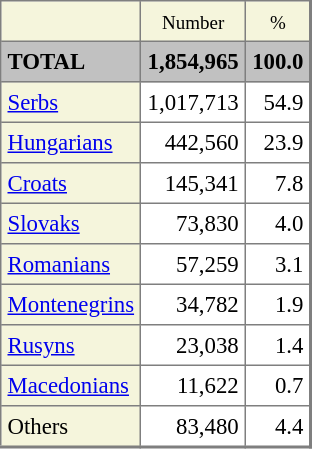<table border=1 cellpadding=4 cellspacing=0 class="toccolours" style="align: left; margin: 0.5em 0 0 0; border-style: solid; border: 1px solid #7f7f7f; border-right-width: 2px; border-bottom-width: 2px; border-collapse: collapse; font-size: 95%;">
<tr>
<td style="background:#F5F5DC;"></td>
<td style="background:#F5F5DC;" align="center"><small>Number</small></td>
<td style="background:#F5F5DC;" align="center"><small>%</small></td>
</tr>
<tr>
<td style="background:#c1c1c1;"><strong>TOTAL</strong></td>
<td colspan=1 style="background:#c1c1c1;" align="center"><strong>1,854,965</strong></td>
<td colspan=1 style="background:#c1c1c1;" align="center"><strong>100.0</strong></td>
</tr>
<tr>
<td style="background:#F5F5DC;"><a href='#'>Serbs</a></td>
<td align="right">1,017,713</td>
<td align="right">54.9</td>
</tr>
<tr>
<td style="background:#F5F5DC;"><a href='#'>Hungarians</a></td>
<td align="right">442,560</td>
<td align="right">23.9</td>
</tr>
<tr>
<td style="background:#F5F5DC;"><a href='#'>Croats</a></td>
<td align="right">145,341</td>
<td align="right">7.8</td>
</tr>
<tr>
<td style="background:#F5F5DC;"><a href='#'>Slovaks</a></td>
<td align="right">73,830</td>
<td align="right">4.0</td>
</tr>
<tr>
<td style="background:#F5F5DC;"><a href='#'>Romanians</a></td>
<td align="right">57,259</td>
<td align="right">3.1</td>
</tr>
<tr>
<td style="background:#F5F5DC;"><a href='#'>Montenegrins</a></td>
<td align="right">34,782</td>
<td align="right">1.9</td>
</tr>
<tr>
<td style="background:#F5F5DC;"><a href='#'>Rusyns</a></td>
<td align="right">23,038</td>
<td align="right">1.4</td>
</tr>
<tr>
<td style="background:#F5F5DC;"><a href='#'>Macedonians</a></td>
<td align="right">11,622</td>
<td align="right">0.7</td>
</tr>
<tr>
<td style="background:#F5F5DC;">Others</td>
<td align="right">83,480</td>
<td align="right">4.4</td>
</tr>
</table>
